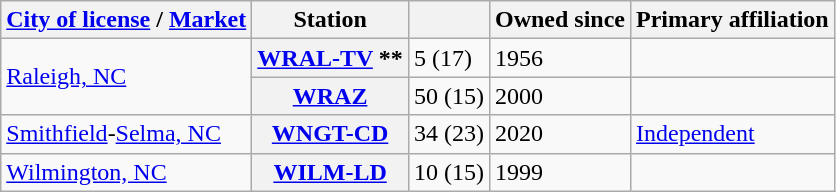<table class="wikitable">
<tr>
<th><a href='#'>City of license</a> / <a href='#'>Market</a></th>
<th>Station</th>
<th></th>
<th>Owned since</th>
<th>Primary affiliation</th>
</tr>
<tr>
<td rowspan="2"><a href='#'>Raleigh, NC</a></td>
<th><a href='#'>WRAL-TV</a> **</th>
<td>5 (17)</td>
<td>1956</td>
<td></td>
</tr>
<tr>
<th><a href='#'>WRAZ</a></th>
<td>50 (15)</td>
<td>2000</td>
<td></td>
</tr>
<tr>
<td><a href='#'>Smithfield</a>-<a href='#'>Selma, NC</a></td>
<th><a href='#'>WNGT-CD</a></th>
<td>34 (23)</td>
<td>2020</td>
<td><a href='#'>Independent</a></td>
</tr>
<tr>
<td><a href='#'>Wilmington, NC</a></td>
<th><a href='#'>WILM-LD</a></th>
<td>10 (15)</td>
<td>1999</td>
<td></td>
</tr>
</table>
